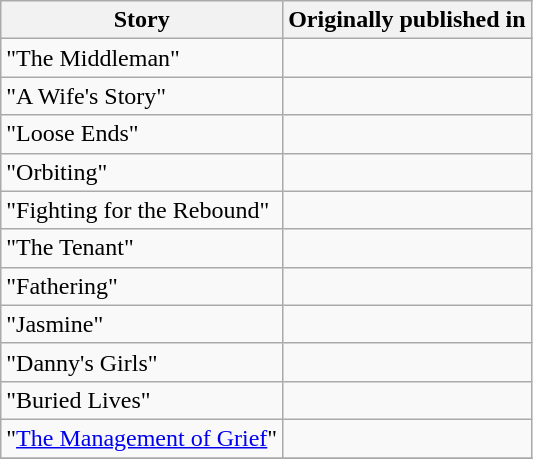<table class='wikitable'>
<tr>
<th><strong>Story</strong></th>
<th><strong>Originally published in</strong></th>
</tr>
<tr>
<td>"The Middleman"</td>
<td></td>
</tr>
<tr>
<td>"A Wife's Story"</td>
<td></td>
</tr>
<tr>
<td>"Loose Ends"</td>
<td></td>
</tr>
<tr>
<td>"Orbiting" </td>
<td></td>
</tr>
<tr>
<td>"Fighting for the Rebound"</td>
<td></td>
</tr>
<tr>
<td>"The Tenant"</td>
<td></td>
</tr>
<tr>
<td>"Fathering"</td>
<td></td>
</tr>
<tr>
<td>"Jasmine"</td>
<td></td>
</tr>
<tr>
<td>"Danny's Girls"</td>
<td></td>
</tr>
<tr>
<td>"Buried Lives"</td>
<td></td>
</tr>
<tr>
<td>"<a href='#'>The Management of Grief</a>"</td>
<td></td>
</tr>
<tr>
</tr>
</table>
